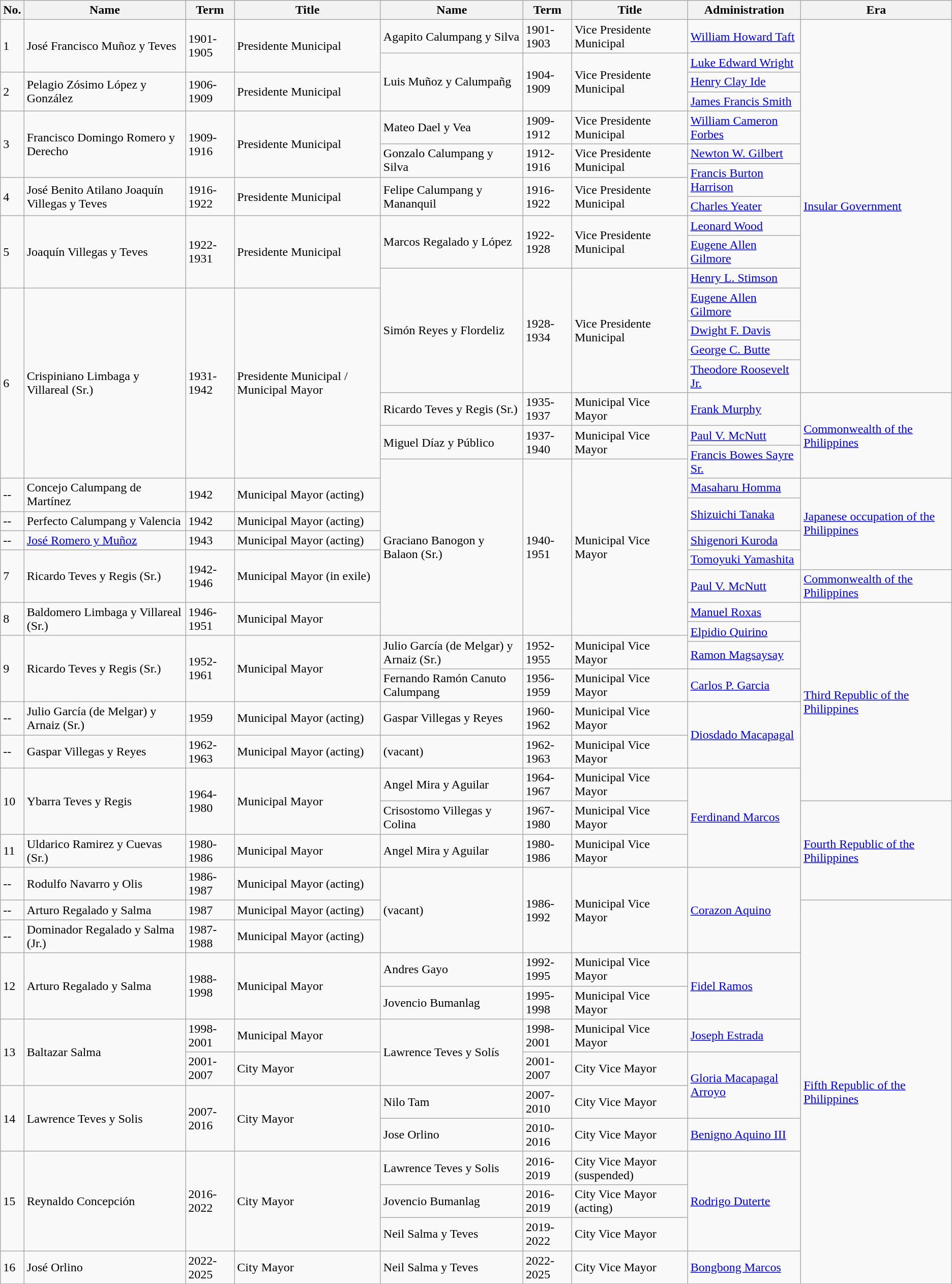<table class="wikitable sortable">
<tr>
<th>No.</th>
<th>Name</th>
<th>Term</th>
<th>Title</th>
<th>Name</th>
<th>Term</th>
<th>Title</th>
<th>Administration</th>
<th>Era</th>
</tr>
<tr>
<td rowspan="2">1</td>
<td rowspan="2">José Francisco Muñoz y Teves</td>
<td rowspan="2">1901-1905</td>
<td rowspan="2">Presidente Municipal</td>
<td>Agapito Calumpang y Silva</td>
<td>1901-1903</td>
<td>Vice Presidente Municipal</td>
<td><a href='#'>William Howard Taft</a></td>
<td rowspan="21"><a href='#'>Insular Government</a></td>
</tr>
<tr>
<td rowspan="3">Luis Muñoz y Calumpañg</td>
<td rowspan="3">1904-1909</td>
<td rowspan="3">Vice Presidente Municipal</td>
<td><a href='#'>Luke Edward Wright</a></td>
</tr>
<tr>
<td rowspan="2">2</td>
<td rowspan="2">Pelagio Zósimo López y González</td>
<td rowspan="2">1906-1909</td>
<td rowspan="2">Presidente Municipal</td>
<td><a href='#'>Henry Clay Ide</a></td>
</tr>
<tr>
<td><a href='#'>James Francis Smith</a></td>
</tr>
<tr>
<td rowspan="4">3</td>
<td rowspan="4">Francisco Domingo Romero y Derecho</td>
<td rowspan="4">1909-1916</td>
<td rowspan="4">Presidente Municipal</td>
<td>Mateo Dael y Vea</td>
<td>1909-1912</td>
<td>Vice Presidente Municipal</td>
<td rowspan="2"><a href='#'>William Cameron Forbes</a></td>
</tr>
<tr>
<td rowspan="3">Gonzalo Calumpang y Silva</td>
<td rowspan="3">1912-1916</td>
<td rowspan="3">Vice Presidente Municipal</td>
</tr>
<tr>
<td><a href='#'>Newton W. Gilbert</a></td>
</tr>
<tr>
<td rowspan="2"><a href='#'>Francis Burton Harrison</a></td>
</tr>
<tr>
<td rowspan="3">4</td>
<td rowspan="3">José Benito Atilano Joaquín Villegas y Teves</td>
<td rowspan="3">1916-1922</td>
<td rowspan="3">Presidente Municipal</td>
<td rowspan="3">Felipe Calumpang y Mananquil</td>
<td rowspan="3">1916-1922</td>
<td rowspan="3">Vice Presidente Municipal</td>
</tr>
<tr>
<td><a href='#'>Charles Yeater</a></td>
</tr>
<tr>
<td rowspan="2"><a href='#'>Leonard Wood</a></td>
</tr>
<tr>
<td rowspan="4">5</td>
<td rowspan="4">Joaquín Villegas y Teves</td>
<td rowspan="4">1922-1931</td>
<td rowspan="4">Presidente Municipal</td>
<td rowspan="3">Marcos Regalado y López</td>
<td rowspan="3">1922-1928</td>
<td rowspan="3">Vice Presidente Municipal</td>
</tr>
<tr>
<td><a href='#'>Eugene Allen Gilmore</a></td>
</tr>
<tr>
<td rowspan="2"><a href='#'>Henry L. Stimson</a></td>
</tr>
<tr>
<td rowspan="6">Simón Reyes y Flordeliz</td>
<td rowspan="6">1928-1934</td>
<td rowspan="6">Vice Presidente Municipal</td>
</tr>
<tr>
<td rowspan="11">6</td>
<td rowspan="11">Crispiniano Limbaga y Villareal (Sr.)</td>
<td rowspan="11">1931-1942</td>
<td rowspan="11">Presidente Municipal / Municipal Mayor</td>
<td><a href='#'>Eugene Allen Gilmore</a></td>
</tr>
<tr>
<td><a href='#'>Dwight F. Davis</a></td>
</tr>
<tr>
<td><a href='#'>George C. Butte</a></td>
</tr>
<tr>
<td><a href='#'>Theodore Roosevelt Jr.</a></td>
</tr>
<tr>
<td rowspan="4"><a href='#'>Frank Murphy</a></td>
</tr>
<tr>
<td rowspan="2">Ricardo Teves y Regis (Sr.)</td>
<td rowspan="2">1935-1937</td>
<td rowspan="2">Municipal Vice Mayor</td>
</tr>
<tr>
<td rowspan="5"><a href='#'>Commonwealth of the Philippines</a></td>
</tr>
<tr>
<td rowspan="3">Miguel Díaz y Público</td>
<td rowspan="3">1937-1940</td>
<td rowspan="3">Municipal Vice Mayor</td>
</tr>
<tr>
<td><a href='#'>Paul V. McNutt</a></td>
</tr>
<tr>
<td rowspan="2"><a href='#'>Francis Bowes Sayre Sr.</a></td>
</tr>
<tr>
<td rowspan="11">Graciano Banogon y Balaon (Sr.)</td>
<td rowspan="11">1940-1951</td>
<td rowspan="11">Municipal Vice Mayor</td>
</tr>
<tr>
<td rowspan="2">--</td>
<td rowspan="2">Concejo Calumpang de Martínez</td>
<td rowspan="2">1942</td>
<td rowspan="2">Municipal Mayor (acting)</td>
<td><a href='#'>Masaharu Homma</a></td>
<td rowspan="7"><a href='#'>Japanese occupation of the Philippines</a></td>
</tr>
<tr>
<td rowspan="3"><a href='#'>Shizuichi Tanaka</a></td>
</tr>
<tr>
<td>--</td>
<td>Perfecto Calumpang y Valencia</td>
<td>1942</td>
<td>Municipal Mayor (acting)</td>
</tr>
<tr>
<td rowspan="2">--</td>
<td rowspan="2"><a href='#'>José Romero y Muñoz</a></td>
<td rowspan="2">1943</td>
<td rowspan="2">Municipal Mayor (acting)</td>
</tr>
<tr>
<td rowspan="2"><a href='#'>Shigenori Kuroda</a></td>
</tr>
<tr>
<td rowspan="3">7</td>
<td rowspan="3">Ricardo Teves y Regis (Sr.)</td>
<td rowspan="3">1942-1946</td>
<td rowspan="3">Municipal Mayor (in exile)</td>
</tr>
<tr>
<td><a href='#'>Tomoyuki Yamashita</a></td>
</tr>
<tr>
<td><a href='#'>Paul V. McNutt</a></td>
<td><a href='#'>Commonwealth of the Philippines</a></td>
</tr>
<tr>
<td rowspan="2">8</td>
<td rowspan="2">Baldomero Limbaga y Villareal (Sr.)</td>
<td rowspan="2">1946-1951</td>
<td rowspan="2">Municipal Mayor</td>
<td><a href='#'>Manuel Roxas</a></td>
<td rowspan="11"><a href='#'>Third Republic of the Philippines</a></td>
</tr>
<tr>
<td rowspan="2"><a href='#'>Elpidio Quirino</a></td>
</tr>
<tr>
<td rowspan="5">9</td>
<td rowspan="5">Ricardo Teves y Regis (Sr.)</td>
<td rowspan="5">1952-1961</td>
<td rowspan="5">Municipal Mayor</td>
<td rowspan="2">Julio García (de Melgar) y Arnaiz (Sr.)</td>
<td rowspan="2">1952-1955</td>
<td rowspan="2">Municipal Vice Mayor</td>
</tr>
<tr>
<td rowspan="2"><a href='#'>Ramon Magsaysay</a></td>
</tr>
<tr>
<td rowspan="2">Fernando Ramón Canuto Calumpang</td>
<td rowspan="2">1956-1959</td>
<td rowspan="2">Municipal Vice Mayor</td>
</tr>
<tr>
<td rowspan="2"><a href='#'>Carlos P. Garcia</a></td>
</tr>
<tr>
<td rowspan="2">Gaspar Villegas y Reyes</td>
<td rowspan="2">1960-1962</td>
<td rowspan="2">Municipal Vice Mayor</td>
</tr>
<tr>
<td>--</td>
<td>Julio García (de Melgar) y Arnaiz (Sr.)</td>
<td>1959</td>
<td>Municipal Mayor (acting)</td>
<td rowspan="3"><a href='#'>Diosdado Macapagal</a></td>
</tr>
<tr>
<td>--</td>
<td>Gaspar Villegas y Reyes</td>
<td>1962-1963</td>
<td>Municipal Mayor (acting)</td>
<td>(vacant)</td>
<td>1962-1963</td>
<td>Municipal Vice Mayor</td>
</tr>
<tr>
<td rowspan="3">10</td>
<td rowspan="3">Ybarra Teves y Regis</td>
<td rowspan="3">1964-1980</td>
<td rowspan="3">Municipal Mayor</td>
<td rowspan="2">Angel Mira y Aguilar</td>
<td rowspan="2">1964-1967</td>
<td rowspan="2">Municipal Vice Mayor</td>
</tr>
<tr>
<td rowspan="3"><a href='#'>Ferdinand Marcos</a></td>
</tr>
<tr>
<td>Crisostomo Villegas y Colina</td>
<td>1967-1980</td>
<td>Municipal Vice Mayor</td>
<td rowspan="3"><a href='#'>Fourth Republic of the Philippines</a></td>
</tr>
<tr>
<td>11</td>
<td>Uldarico Ramirez y Cuevas (Sr.)</td>
<td>1980-1986</td>
<td>Municipal Mayor</td>
<td>Angel Mira y Aguilar</td>
<td>1980-1986</td>
<td>Municipal Vice Mayor</td>
</tr>
<tr>
<td>--</td>
<td>Rodulfo Navarro y Olis</td>
<td>1986-1987</td>
<td>Municipal Mayor (acting)</td>
<td rowspan="4">(vacant)</td>
<td rowspan="4">1986-1992</td>
<td rowspan="4">Municipal Vice Mayor</td>
<td rowspan="4"><a href='#'>Corazon Aquino</a></td>
</tr>
<tr>
<td>--</td>
<td>Arturo Regalado y Salma</td>
<td>1987</td>
<td>Municipal Mayor (acting)</td>
<td rowspan="13"><a href='#'>Fifth Republic of the Philippines</a></td>
</tr>
<tr>
<td>--</td>
<td>Dominador Regalado y Salma (Jr.)</td>
<td>1987-1988</td>
<td>Municipal Mayor (acting)</td>
</tr>
<tr>
<td rowspan="3">12</td>
<td rowspan="3">Arturo Regalado y Salma</td>
<td rowspan="3">1988-1998</td>
<td rowspan="3">Municipal Mayor</td>
</tr>
<tr>
<td>Andres Gayo</td>
<td>1992-1995</td>
<td>Municipal Vice Mayor</td>
<td rowspan="2"><a href='#'>Fidel Ramos</a></td>
</tr>
<tr>
<td>Jovencio Bumanlag</td>
<td>1995-1998</td>
<td>Municipal Vice Mayor</td>
</tr>
<tr>
<td rowspan="2">13</td>
<td rowspan="2">Baltazar Salma</td>
<td>1998-2001</td>
<td>Municipal Mayor</td>
<td rowspan="2">Lawrence Teves y Solís</td>
<td>1998-2001</td>
<td>Municipal Vice Mayor</td>
<td><a href='#'>Joseph Estrada</a></td>
</tr>
<tr>
<td>2001-2007</td>
<td>City Mayor</td>
<td>2001-2007</td>
<td>City Vice Mayor</td>
<td rowspan="2"><a href='#'>Gloria Macapagal Arroyo</a></td>
</tr>
<tr>
<td rowspan="2">14</td>
<td rowspan="2">Lawrence Teves y Solis</td>
<td rowspan="2">2007-2016</td>
<td rowspan="2">City Mayor</td>
<td>Nilo Tam</td>
<td>2007-2010</td>
<td>City Vice Mayor</td>
</tr>
<tr>
<td>Jose Orlino</td>
<td>2010-2016</td>
<td>City Vice Mayor</td>
<td><a href='#'>Benigno Aquino III</a></td>
</tr>
<tr>
<td rowspan="3">15</td>
<td rowspan="3">Reynaldo Concepción</td>
<td rowspan="3">2016-2022</td>
<td rowspan="3">City Mayor</td>
<td>Lawrence Teves y Solis</td>
<td>2016-2019</td>
<td>City Vice Mayor (suspended)</td>
<td rowspan="3"><a href='#'>Rodrigo Duterte</a></td>
</tr>
<tr>
<td>Jovencio Bumanlag</td>
<td>2016-2019</td>
<td>City Vice Mayor (acting)</td>
</tr>
<tr>
<td>Neil Salma y Teves</td>
<td>2019-2022</td>
<td>City Vice Mayor</td>
</tr>
<tr>
<td rowspan="3">16</td>
<td rowspan="3">José Orlino</td>
<td rowspan="3">2022-2025</td>
<td rowspan="3">City Mayor</td>
<td>Neil Salma y Teves</td>
<td>2022-2025</td>
<td>City Vice Mayor</td>
<td rowspan="3"><a href='#'>Bongbong Marcos</a></td>
</tr>
</table>
